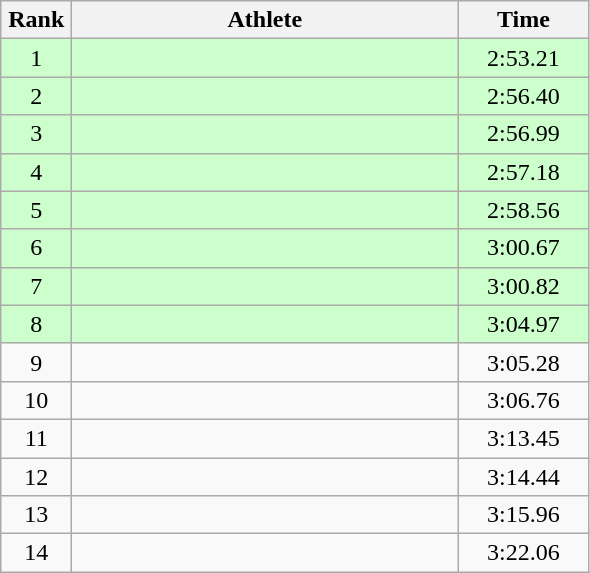<table class=wikitable style="text-align:center">
<tr>
<th width=40>Rank</th>
<th width=250>Athlete</th>
<th width=80>Time</th>
</tr>
<tr bgcolor="ccffcc">
<td>1</td>
<td align=left></td>
<td>2:53.21</td>
</tr>
<tr bgcolor="ccffcc">
<td>2</td>
<td align=left></td>
<td>2:56.40</td>
</tr>
<tr bgcolor="ccffcc">
<td>3</td>
<td align=left></td>
<td>2:56.99</td>
</tr>
<tr bgcolor="ccffcc">
<td>4</td>
<td align=left></td>
<td>2:57.18</td>
</tr>
<tr bgcolor="ccffcc">
<td>5</td>
<td align=left></td>
<td>2:58.56</td>
</tr>
<tr bgcolor="ccffcc">
<td>6</td>
<td align=left></td>
<td>3:00.67</td>
</tr>
<tr bgcolor="ccffcc">
<td>7</td>
<td align=left></td>
<td>3:00.82</td>
</tr>
<tr bgcolor="ccffcc">
<td>8 </td>
<td align=left></td>
<td>3:04.97</td>
</tr>
<tr>
<td>9</td>
<td align=left></td>
<td>3:05.28</td>
</tr>
<tr>
<td>10 </td>
<td align=left></td>
<td>3:06.76</td>
</tr>
<tr>
<td>11</td>
<td align=left></td>
<td>3:13.45</td>
</tr>
<tr>
<td>12</td>
<td align=left></td>
<td>3:14.44</td>
</tr>
<tr>
<td>13</td>
<td align=left></td>
<td>3:15.96</td>
</tr>
<tr>
<td>14</td>
<td align=left></td>
<td>3:22.06</td>
</tr>
</table>
